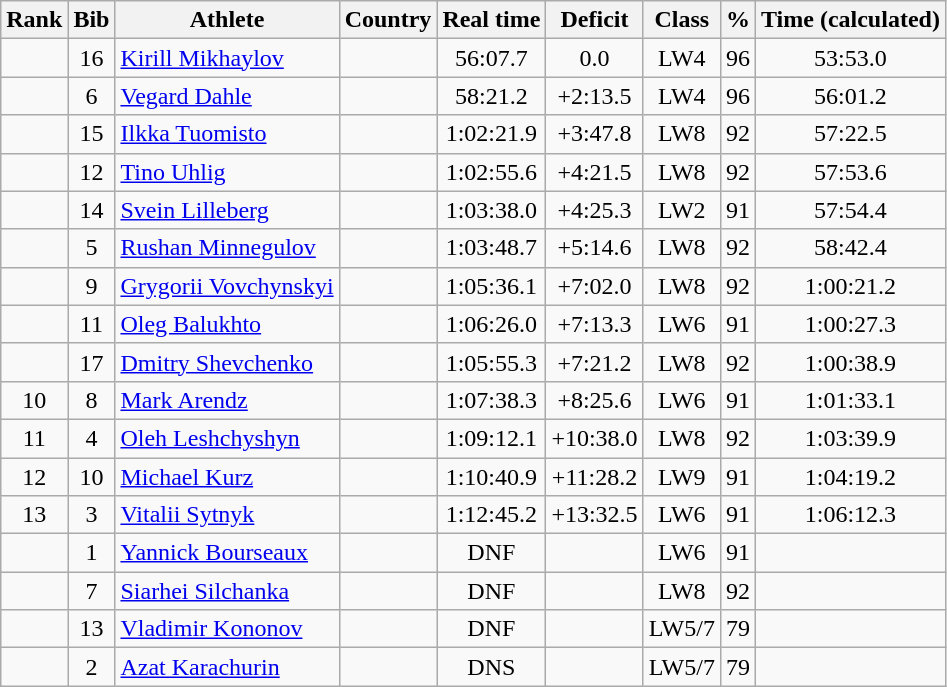<table class="wikitable sortable" style="text-align:center">
<tr>
<th>Rank</th>
<th>Bib</th>
<th>Athlete</th>
<th>Country</th>
<th>Real time</th>
<th>Deficit</th>
<th>Class</th>
<th>%</th>
<th>Time (calculated)</th>
</tr>
<tr>
<td></td>
<td>16</td>
<td align=left><a href='#'>Kirill Mikhaylov</a></td>
<td align=left></td>
<td>56:07.7</td>
<td>0.0</td>
<td>LW4</td>
<td>96</td>
<td>53:53.0</td>
</tr>
<tr>
<td></td>
<td>6</td>
<td align=left><a href='#'>Vegard Dahle</a></td>
<td align=left></td>
<td>58:21.2</td>
<td>+2:13.5</td>
<td>LW4</td>
<td>96</td>
<td>56:01.2</td>
</tr>
<tr>
<td></td>
<td>15</td>
<td align=left><a href='#'>Ilkka Tuomisto</a></td>
<td align=left></td>
<td>1:02:21.9</td>
<td>+3:47.8</td>
<td>LW8</td>
<td>92</td>
<td>57:22.5</td>
</tr>
<tr>
<td></td>
<td>12</td>
<td align=left><a href='#'>Tino Uhlig</a></td>
<td align=left></td>
<td>1:02:55.6</td>
<td>+4:21.5</td>
<td>LW8</td>
<td>92</td>
<td>57:53.6</td>
</tr>
<tr>
<td></td>
<td>14</td>
<td align=left><a href='#'>Svein Lilleberg</a></td>
<td align=left></td>
<td>1:03:38.0</td>
<td>+4:25.3</td>
<td>LW2</td>
<td>91</td>
<td>57:54.4</td>
</tr>
<tr>
<td></td>
<td>5</td>
<td align=left><a href='#'>Rushan Minnegulov</a></td>
<td align=left></td>
<td>1:03:48.7</td>
<td>+5:14.6</td>
<td>LW8</td>
<td>92</td>
<td>58:42.4</td>
</tr>
<tr>
<td></td>
<td>9</td>
<td align=left><a href='#'>Grygorii Vovchynskyi</a></td>
<td align=left></td>
<td>1:05:36.1</td>
<td>+7:02.0</td>
<td>LW8</td>
<td>92</td>
<td>1:00:21.2</td>
</tr>
<tr>
<td></td>
<td>11</td>
<td align=left><a href='#'>Oleg Balukhto</a></td>
<td align=left></td>
<td>1:06:26.0</td>
<td>+7:13.3</td>
<td>LW6</td>
<td>91</td>
<td>1:00:27.3</td>
</tr>
<tr>
<td></td>
<td>17</td>
<td align=left><a href='#'>Dmitry Shevchenko</a></td>
<td align=left></td>
<td>1:05:55.3</td>
<td>+7:21.2</td>
<td>LW8</td>
<td>92</td>
<td>1:00:38.9</td>
</tr>
<tr>
<td>10</td>
<td>8</td>
<td align=left><a href='#'>Mark Arendz</a></td>
<td align=left></td>
<td>1:07:38.3</td>
<td>+8:25.6</td>
<td>LW6</td>
<td>91</td>
<td>1:01:33.1</td>
</tr>
<tr>
<td>11</td>
<td>4</td>
<td align=left><a href='#'>Oleh Leshchyshyn</a></td>
<td align=left></td>
<td>1:09:12.1</td>
<td>+10:38.0</td>
<td>LW8</td>
<td>92</td>
<td>1:03:39.9</td>
</tr>
<tr>
<td>12</td>
<td>10</td>
<td align=left><a href='#'>Michael Kurz</a></td>
<td align=left></td>
<td>1:10:40.9</td>
<td>+11:28.2</td>
<td>LW9</td>
<td>91</td>
<td>1:04:19.2</td>
</tr>
<tr>
<td>13</td>
<td>3</td>
<td align=left><a href='#'>Vitalii Sytnyk</a></td>
<td align=left></td>
<td>1:12:45.2</td>
<td>+13:32.5</td>
<td>LW6</td>
<td>91</td>
<td>1:06:12.3</td>
</tr>
<tr>
<td></td>
<td>1</td>
<td align=left><a href='#'>Yannick Bourseaux</a></td>
<td align=left></td>
<td>DNF</td>
<td></td>
<td>LW6</td>
<td>91</td>
<td></td>
</tr>
<tr>
<td></td>
<td>7</td>
<td align=left><a href='#'>Siarhei Silchanka</a></td>
<td align=left></td>
<td>DNF</td>
<td></td>
<td>LW8</td>
<td>92</td>
<td></td>
</tr>
<tr>
<td></td>
<td>13</td>
<td align=left><a href='#'>Vladimir Kononov</a></td>
<td align=left></td>
<td>DNF</td>
<td></td>
<td>LW5/7</td>
<td>79</td>
<td></td>
</tr>
<tr>
<td></td>
<td>2</td>
<td align=left><a href='#'>Azat Karachurin</a></td>
<td align=left></td>
<td>DNS</td>
<td></td>
<td>LW5/7</td>
<td>79</td>
<td></td>
</tr>
</table>
